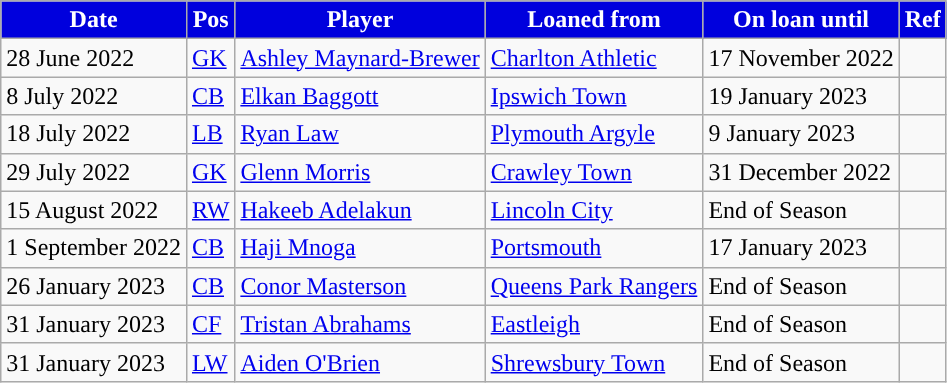<table class="wikitable plainrowheaders sortable">
<tr>
<th style="background:#0000dd; color:#fff; ">Date</th>
<th style="background:#0000dd; color:#fff; ">Pos</th>
<th style="background:#0000dd; color:#fff; ">Player</th>
<th style="background:#0000dd; color:#fff; ">Loaned from</th>
<th style="background:#0000dd; color:#fff; ">On loan until</th>
<th style="background:#0000dd; color:#fff; ">Ref</th>
</tr>
<tr>
<td>28 June 2022</td>
<td><a href='#'>GK</a></td>
<td> <a href='#'>Ashley Maynard-Brewer</a></td>
<td> <a href='#'>Charlton Athletic</a></td>
<td>17 November 2022</td>
<td></td>
</tr>
<tr>
<td>8 July 2022</td>
<td><a href='#'>CB</a></td>
<td> <a href='#'>Elkan Baggott</a></td>
<td> <a href='#'>Ipswich Town</a></td>
<td>19 January 2023</td>
<td></td>
</tr>
<tr>
<td>18 July 2022</td>
<td><a href='#'>LB</a></td>
<td> <a href='#'>Ryan Law</a></td>
<td> <a href='#'>Plymouth Argyle</a></td>
<td>9 January 2023</td>
<td></td>
</tr>
<tr>
<td>29 July 2022</td>
<td><a href='#'>GK</a></td>
<td> <a href='#'>Glenn Morris</a></td>
<td> <a href='#'>Crawley Town</a></td>
<td>31 December 2022</td>
<td></td>
</tr>
<tr>
<td>15 August 2022</td>
<td><a href='#'>RW</a></td>
<td> <a href='#'>Hakeeb Adelakun</a></td>
<td> <a href='#'>Lincoln City</a></td>
<td>End of Season</td>
<td></td>
</tr>
<tr>
<td>1 September 2022</td>
<td><a href='#'>CB</a></td>
<td> <a href='#'>Haji Mnoga</a></td>
<td> <a href='#'>Portsmouth</a></td>
<td>17 January 2023</td>
<td></td>
</tr>
<tr>
<td>26 January 2023</td>
<td><a href='#'>CB</a></td>
<td> <a href='#'>Conor Masterson</a></td>
<td> <a href='#'>Queens Park Rangers</a></td>
<td>End of Season</td>
<td></td>
</tr>
<tr>
<td>31 January 2023</td>
<td><a href='#'>CF</a></td>
<td> <a href='#'>Tristan Abrahams</a></td>
<td> <a href='#'>Eastleigh</a></td>
<td>End of Season</td>
<td></td>
</tr>
<tr>
<td>31 January 2023</td>
<td><a href='#'>LW</a></td>
<td> <a href='#'>Aiden O'Brien</a></td>
<td> <a href='#'>Shrewsbury Town</a></td>
<td>End of Season</td>
<td></td>
</tr>
</table>
